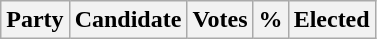<table class="wikitable">
<tr>
<th colspan="2">Party</th>
<th>Candidate</th>
<th>Votes</th>
<th>%</th>
<th>Elected<br>



</th>
</tr>
</table>
